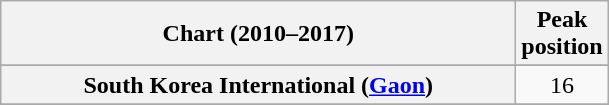<table class="wikitable sortable plainrowheaders" style="text-align:center">
<tr>
<th scope="col" style="width:21em;">Chart (2010–2017)</th>
<th scope="col">Peak<br>position</th>
</tr>
<tr>
</tr>
<tr>
<th scope="row">South Korea International (<a href='#'>Gaon</a>)</th>
<td>16</td>
</tr>
<tr>
</tr>
<tr>
</tr>
<tr>
</tr>
<tr>
</tr>
</table>
